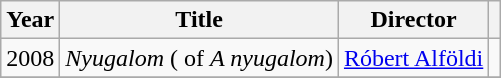<table class="wikitable">
<tr>
<th>Year</th>
<th>Title</th>
<th>Director</th>
<th></th>
</tr>
<tr>
<td>2008</td>
<td><em>Nyugalom</em> ( of <em>A nyugalom</em>)</td>
<td><a href='#'>Róbert Alföldi</a></td>
<td></td>
</tr>
<tr>
</tr>
</table>
